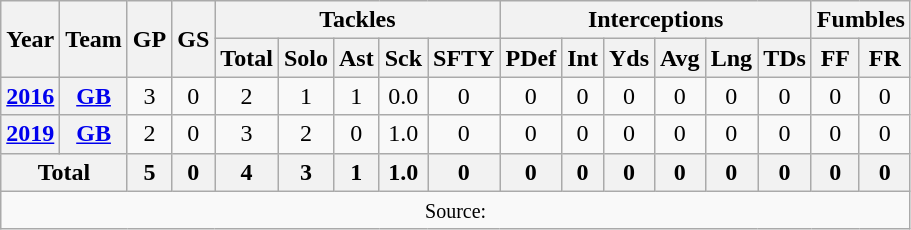<table class="wikitable" style="text-align: center;">
<tr>
<th rowspan=2>Year</th>
<th rowspan=2>Team</th>
<th rowspan=2>GP</th>
<th rowspan=2>GS</th>
<th colspan=5>Tackles</th>
<th colspan=6>Interceptions</th>
<th colspan=2>Fumbles</th>
</tr>
<tr>
<th>Total</th>
<th>Solo</th>
<th>Ast</th>
<th>Sck</th>
<th>SFTY</th>
<th>PDef</th>
<th>Int</th>
<th>Yds</th>
<th>Avg</th>
<th>Lng</th>
<th>TDs</th>
<th>FF</th>
<th>FR</th>
</tr>
<tr>
<th><a href='#'>2016</a></th>
<th><a href='#'>GB</a></th>
<td>3</td>
<td>0</td>
<td>2</td>
<td>1</td>
<td>1</td>
<td>0.0</td>
<td>0</td>
<td>0</td>
<td>0</td>
<td>0</td>
<td>0</td>
<td>0</td>
<td>0</td>
<td>0</td>
<td>0</td>
</tr>
<tr>
<th><a href='#'>2019</a></th>
<th><a href='#'>GB</a></th>
<td>2</td>
<td>0</td>
<td>3</td>
<td>2</td>
<td>0</td>
<td>1.0</td>
<td>0</td>
<td>0</td>
<td>0</td>
<td>0</td>
<td>0</td>
<td>0</td>
<td>0</td>
<td>0</td>
<td>0</td>
</tr>
<tr>
<th colspan="2">Total</th>
<th>5</th>
<th>0</th>
<th>4</th>
<th>3</th>
<th>1</th>
<th>1.0</th>
<th>0</th>
<th>0</th>
<th>0</th>
<th>0</th>
<th>0</th>
<th>0</th>
<th>0</th>
<th>0</th>
<th>0</th>
</tr>
<tr>
<td colspan="17"><small>Source: </small></td>
</tr>
</table>
